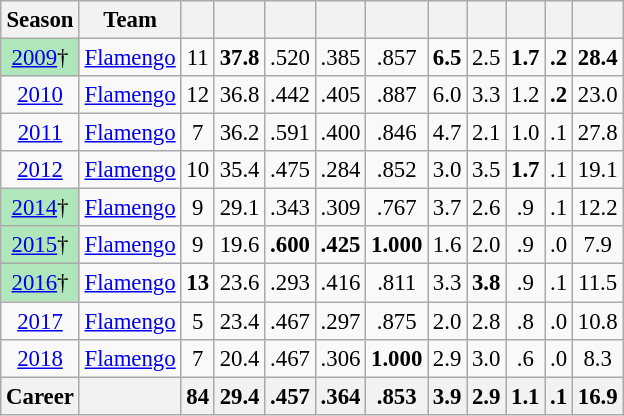<table class="wikitable sortable" style="font-size:95%; text-align:center;">
<tr>
<th>Season</th>
<th>Team</th>
<th></th>
<th></th>
<th></th>
<th></th>
<th></th>
<th></th>
<th></th>
<th></th>
<th></th>
<th></th>
</tr>
<tr>
<td style="text-align:center;background:#afe6ba;"><a href='#'>2009</a>†</td>
<td><a href='#'>Flamengo</a></td>
<td>11</td>
<td><strong>37.8</strong></td>
<td>.520</td>
<td>.385</td>
<td>.857</td>
<td><strong>6.5</strong></td>
<td>2.5</td>
<td><strong>1.7</strong></td>
<td><strong>.2</strong></td>
<td><strong>28.4</strong></td>
</tr>
<tr>
<td><a href='#'>2010</a></td>
<td><a href='#'>Flamengo</a></td>
<td>12</td>
<td>36.8</td>
<td>.442</td>
<td>.405</td>
<td>.887</td>
<td>6.0</td>
<td>3.3</td>
<td>1.2</td>
<td><strong>.2</strong></td>
<td>23.0</td>
</tr>
<tr>
<td><a href='#'>2011</a></td>
<td><a href='#'>Flamengo</a></td>
<td>7</td>
<td>36.2</td>
<td>.591</td>
<td>.400</td>
<td>.846</td>
<td>4.7</td>
<td>2.1</td>
<td>1.0</td>
<td>.1</td>
<td>27.8</td>
</tr>
<tr>
<td><a href='#'>2012</a></td>
<td><a href='#'>Flamengo</a></td>
<td>10</td>
<td>35.4</td>
<td>.475</td>
<td>.284</td>
<td>.852</td>
<td>3.0</td>
<td>3.5</td>
<td><strong>1.7</strong></td>
<td>.1</td>
<td>19.1</td>
</tr>
<tr>
<td style="text-align:center;background:#afe6ba;"><a href='#'>2014</a>†</td>
<td><a href='#'>Flamengo</a></td>
<td>9</td>
<td>29.1</td>
<td>.343</td>
<td>.309</td>
<td>.767</td>
<td>3.7</td>
<td>2.6</td>
<td>.9</td>
<td>.1</td>
<td>12.2</td>
</tr>
<tr>
<td style="text-align:center;background:#afe6ba;"><a href='#'>2015</a>†</td>
<td><a href='#'>Flamengo</a></td>
<td>9</td>
<td>19.6</td>
<td><strong>.600</strong></td>
<td><strong>.425</strong></td>
<td><strong>1.000</strong></td>
<td>1.6</td>
<td>2.0</td>
<td>.9</td>
<td>.0</td>
<td>7.9</td>
</tr>
<tr>
<td style="text-align:center;background:#afe6ba;"><a href='#'>2016</a>†</td>
<td><a href='#'>Flamengo</a></td>
<td><strong>13</strong></td>
<td>23.6</td>
<td>.293</td>
<td>.416</td>
<td>.811</td>
<td>3.3</td>
<td><strong>3.8</strong></td>
<td>.9</td>
<td>.1</td>
<td>11.5</td>
</tr>
<tr>
<td><a href='#'>2017</a></td>
<td><a href='#'>Flamengo</a></td>
<td>5</td>
<td>23.4</td>
<td>.467</td>
<td>.297</td>
<td>.875</td>
<td>2.0</td>
<td>2.8</td>
<td>.8</td>
<td>.0</td>
<td>10.8</td>
</tr>
<tr>
<td><a href='#'>2018</a></td>
<td><a href='#'>Flamengo</a></td>
<td>7</td>
<td>20.4</td>
<td>.467</td>
<td>.306</td>
<td><strong>1.000</strong></td>
<td>2.9</td>
<td>3.0</td>
<td>.6</td>
<td>.0</td>
<td>8.3</td>
</tr>
<tr>
<th>Career</th>
<th></th>
<th>84</th>
<th>29.4</th>
<th>.457</th>
<th>.364</th>
<th>.853</th>
<th>3.9</th>
<th>2.9</th>
<th>1.1</th>
<th>.1</th>
<th>16.9</th>
</tr>
</table>
